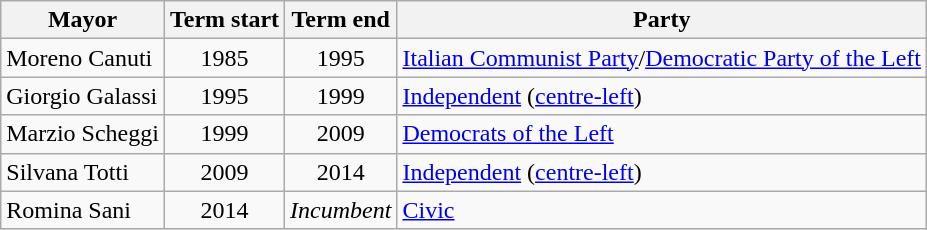<table class="wikitable">
<tr>
<th>Mayor</th>
<th>Term start</th>
<th>Term end</th>
<th>Party</th>
</tr>
<tr>
<td>Moreno Canuti</td>
<td align=center>1985</td>
<td align=center>1995</td>
<td><a href='#'>Italian Communist Party</a>/<a href='#'>Democratic Party of the Left</a></td>
</tr>
<tr>
<td>Giorgio Galassi</td>
<td align=center>1995</td>
<td align=center>1999</td>
<td><a href='#'>Independent</a> (<a href='#'>centre-left</a>)</td>
</tr>
<tr>
<td>Marzio Scheggi</td>
<td align=center>1999</td>
<td align=center>2009</td>
<td><a href='#'>Democrats of the Left</a></td>
</tr>
<tr>
<td>Silvana Totti</td>
<td align=center>2009</td>
<td align=center>2014</td>
<td><a href='#'>Independent</a> (<a href='#'>centre-left</a>)</td>
</tr>
<tr>
<td>Romina Sani</td>
<td align=center>2014</td>
<td align=center><em>Incumbent</em></td>
<td><a href='#'>Civic</a></td>
</tr>
</table>
